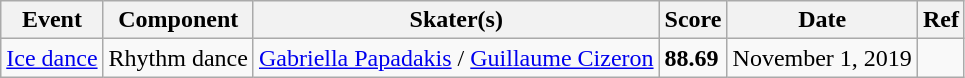<table class="wikitable sortable">
<tr>
<th>Event</th>
<th class="unsortable">Component</th>
<th>Skater(s)</th>
<th>Score</th>
<th>Date</th>
<th class="unsortable">Ref</th>
</tr>
<tr>
<td><a href='#'>Ice dance</a></td>
<td>Rhythm dance</td>
<td> <a href='#'>Gabriella Papadakis</a> / <a href='#'>Guillaume Cizeron</a></td>
<td><strong>88.69</strong></td>
<td>November 1, 2019</td>
<td></td>
</tr>
</table>
